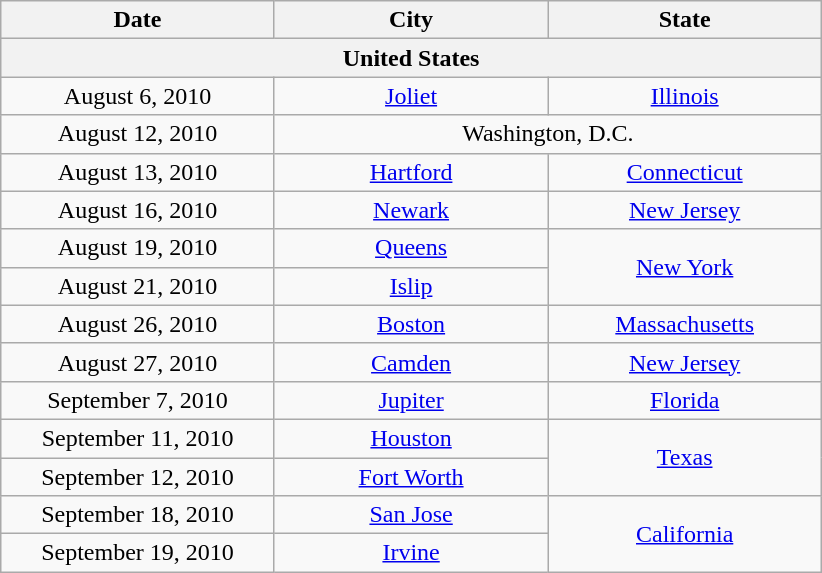<table class="wikitable" style="text-align:center">
<tr style="text-align:center;">
<th style="width:175px;">Date</th>
<th style="width:175px;">City</th>
<th style="width:175px;">State</th>
</tr>
<tr>
<th colspan="3">United States</th>
</tr>
<tr>
<td>August 6, 2010</td>
<td><a href='#'>Joliet</a></td>
<td><a href='#'>Illinois</a></td>
</tr>
<tr>
<td>August 12, 2010</td>
<td colspan="2">Washington, D.C.</td>
</tr>
<tr>
<td>August 13, 2010</td>
<td><a href='#'>Hartford</a></td>
<td><a href='#'>Connecticut</a></td>
</tr>
<tr>
<td>August 16, 2010</td>
<td><a href='#'>Newark</a></td>
<td><a href='#'>New Jersey</a></td>
</tr>
<tr>
<td>August 19, 2010</td>
<td><a href='#'>Queens</a></td>
<td rowspan="2"><a href='#'>New York</a></td>
</tr>
<tr>
<td>August 21, 2010</td>
<td><a href='#'>Islip</a></td>
</tr>
<tr>
<td>August 26, 2010</td>
<td><a href='#'>Boston</a></td>
<td><a href='#'>Massachusetts</a></td>
</tr>
<tr>
<td>August 27, 2010</td>
<td><a href='#'>Camden</a></td>
<td><a href='#'>New Jersey</a></td>
</tr>
<tr>
<td>September 7, 2010</td>
<td><a href='#'>Jupiter</a></td>
<td><a href='#'>Florida</a></td>
</tr>
<tr>
<td>September 11, 2010</td>
<td><a href='#'>Houston</a></td>
<td rowspan="2"><a href='#'>Texas</a></td>
</tr>
<tr>
<td>September 12, 2010</td>
<td><a href='#'>Fort Worth</a></td>
</tr>
<tr>
<td>September 18, 2010</td>
<td><a href='#'>San Jose</a></td>
<td rowspan="2"><a href='#'>California</a></td>
</tr>
<tr>
<td>September 19, 2010</td>
<td><a href='#'>Irvine</a></td>
</tr>
</table>
